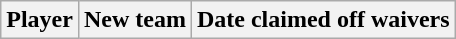<table class="wikitable">
<tr>
<th>Player</th>
<th>New team</th>
<th>Date claimed off waivers</th>
</tr>
</table>
